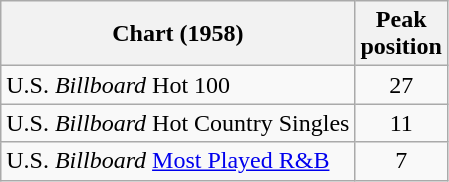<table class="wikitable">
<tr>
<th>Chart (1958)</th>
<th>Peak<br>position</th>
</tr>
<tr>
<td>U.S. <em>Billboard</em> Hot 100</td>
<td align="center">27</td>
</tr>
<tr>
<td>U.S. <em>Billboard</em> Hot Country Singles</td>
<td align="center">11</td>
</tr>
<tr>
<td>U.S. <em>Billboard</em> <a href='#'>Most Played R&B</a></td>
<td align="center">7</td>
</tr>
</table>
